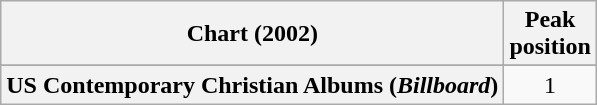<table class="wikitable sortable plainrowheaders" style="text-align:center">
<tr>
<th>Chart (2002)</th>
<th>Peak<br>position</th>
</tr>
<tr>
</tr>
<tr>
</tr>
<tr>
</tr>
<tr>
</tr>
<tr>
</tr>
<tr>
</tr>
<tr>
</tr>
<tr>
</tr>
<tr>
<th scope="row">US Contemporary Christian Albums (<em>Billboard</em>)</th>
<td>1</td>
</tr>
</table>
